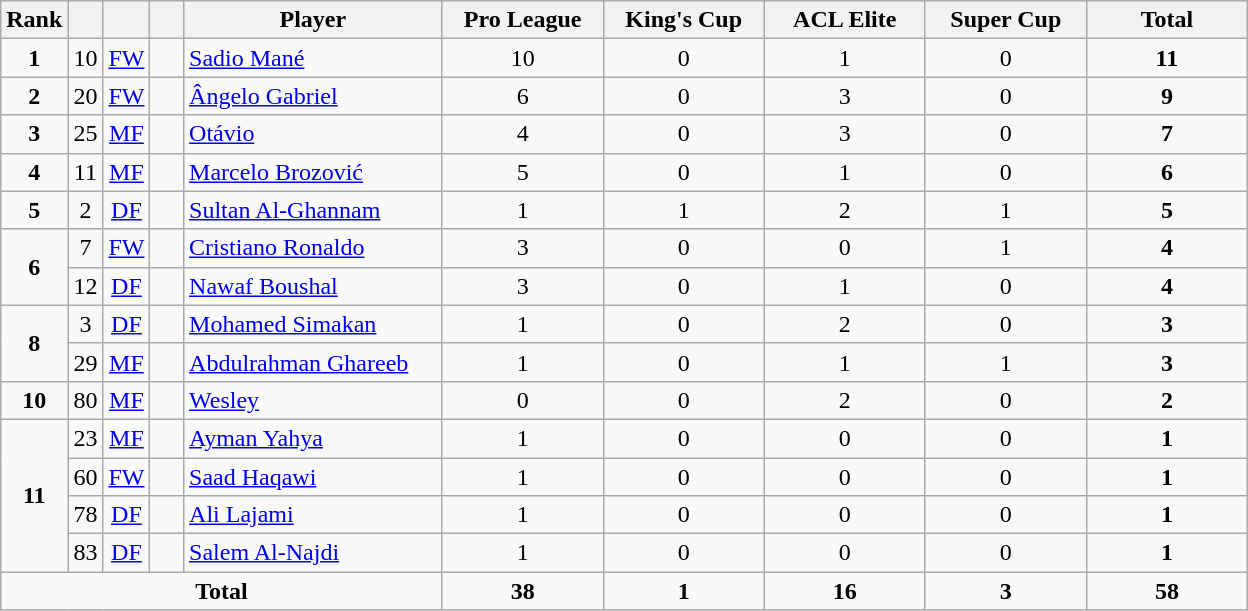<table class="wikitable" style="text-align:center">
<tr>
<th width=15>Rank</th>
<th width=15></th>
<th width=15></th>
<th width=15></th>
<th width=165>Player</th>
<th width=100>Pro League</th>
<th width=100>King's Cup</th>
<th width=100>ACL Elite</th>
<th width=100>Super Cup</th>
<th width=100>Total</th>
</tr>
<tr>
<td><strong>1</strong></td>
<td>10</td>
<td><a href='#'>FW</a></td>
<td></td>
<td align=left><a href='#'>Sadio Mané</a></td>
<td>10</td>
<td>0</td>
<td>1</td>
<td>0</td>
<td><strong>11</strong></td>
</tr>
<tr>
<td><strong>2</strong></td>
<td>20</td>
<td><a href='#'>FW</a></td>
<td></td>
<td align=left><a href='#'>Ângelo Gabriel</a></td>
<td>6</td>
<td>0</td>
<td>3</td>
<td>0</td>
<td><strong>9</strong></td>
</tr>
<tr>
<td><strong>3</strong></td>
<td>25</td>
<td><a href='#'>MF</a></td>
<td></td>
<td align=left><a href='#'>Otávio</a></td>
<td>4</td>
<td>0</td>
<td>3</td>
<td>0</td>
<td><strong>7</strong></td>
</tr>
<tr>
<td><strong>4</strong></td>
<td>11</td>
<td><a href='#'>MF</a></td>
<td></td>
<td align=left><a href='#'>Marcelo Brozović</a></td>
<td>5</td>
<td>0</td>
<td>1</td>
<td>0</td>
<td><strong>6</strong></td>
</tr>
<tr>
<td><strong>5</strong></td>
<td>2</td>
<td><a href='#'>DF</a></td>
<td></td>
<td align=left><a href='#'>Sultan Al-Ghannam</a></td>
<td>1</td>
<td>1</td>
<td>2</td>
<td>1</td>
<td><strong>5</strong></td>
</tr>
<tr>
<td rowspan=2><strong>6</strong></td>
<td>7</td>
<td><a href='#'>FW</a></td>
<td></td>
<td align=left><a href='#'>Cristiano Ronaldo</a></td>
<td>3</td>
<td>0</td>
<td>0</td>
<td>1</td>
<td><strong>4</strong></td>
</tr>
<tr>
<td>12</td>
<td><a href='#'>DF</a></td>
<td></td>
<td align=left><a href='#'>Nawaf Boushal</a></td>
<td>3</td>
<td>0</td>
<td>1</td>
<td>0</td>
<td><strong>4</strong></td>
</tr>
<tr>
<td rowspan=2><strong>8</strong></td>
<td>3</td>
<td><a href='#'>DF</a></td>
<td></td>
<td align=left><a href='#'>Mohamed Simakan</a></td>
<td>1</td>
<td>0</td>
<td>2</td>
<td>0</td>
<td><strong>3</strong></td>
</tr>
<tr>
<td>29</td>
<td><a href='#'>MF</a></td>
<td></td>
<td align=left><a href='#'>Abdulrahman Ghareeb</a></td>
<td>1</td>
<td>0</td>
<td>1</td>
<td>1</td>
<td><strong>3</strong></td>
</tr>
<tr>
<td><strong>10</strong></td>
<td>80</td>
<td><a href='#'>MF</a></td>
<td></td>
<td align=left><a href='#'>Wesley</a></td>
<td>0</td>
<td>0</td>
<td>2</td>
<td>0</td>
<td><strong>2</strong></td>
</tr>
<tr>
<td rowspan=4><strong>11</strong></td>
<td>23</td>
<td><a href='#'>MF</a></td>
<td></td>
<td align=left><a href='#'>Ayman Yahya</a></td>
<td>1</td>
<td>0</td>
<td>0</td>
<td>0</td>
<td><strong>1</strong></td>
</tr>
<tr>
<td>60</td>
<td><a href='#'>FW</a></td>
<td></td>
<td align=left><a href='#'>Saad Haqawi</a></td>
<td>1</td>
<td>0</td>
<td>0</td>
<td>0</td>
<td><strong>1</strong></td>
</tr>
<tr>
<td>78</td>
<td><a href='#'>DF</a></td>
<td></td>
<td align=left><a href='#'>Ali Lajami</a></td>
<td>1</td>
<td>0</td>
<td>0</td>
<td>0</td>
<td><strong>1</strong></td>
</tr>
<tr>
<td>83</td>
<td><a href='#'>DF</a></td>
<td></td>
<td align=left><a href='#'>Salem Al-Najdi</a></td>
<td>1</td>
<td>0</td>
<td>0</td>
<td>0</td>
<td><strong>1</strong></td>
</tr>
<tr>
<td colspan=5><strong>Total</strong></td>
<td><strong>38</strong></td>
<td><strong>1</strong></td>
<td><strong>16</strong></td>
<td><strong>3</strong></td>
<td><strong>58</strong></td>
</tr>
</table>
